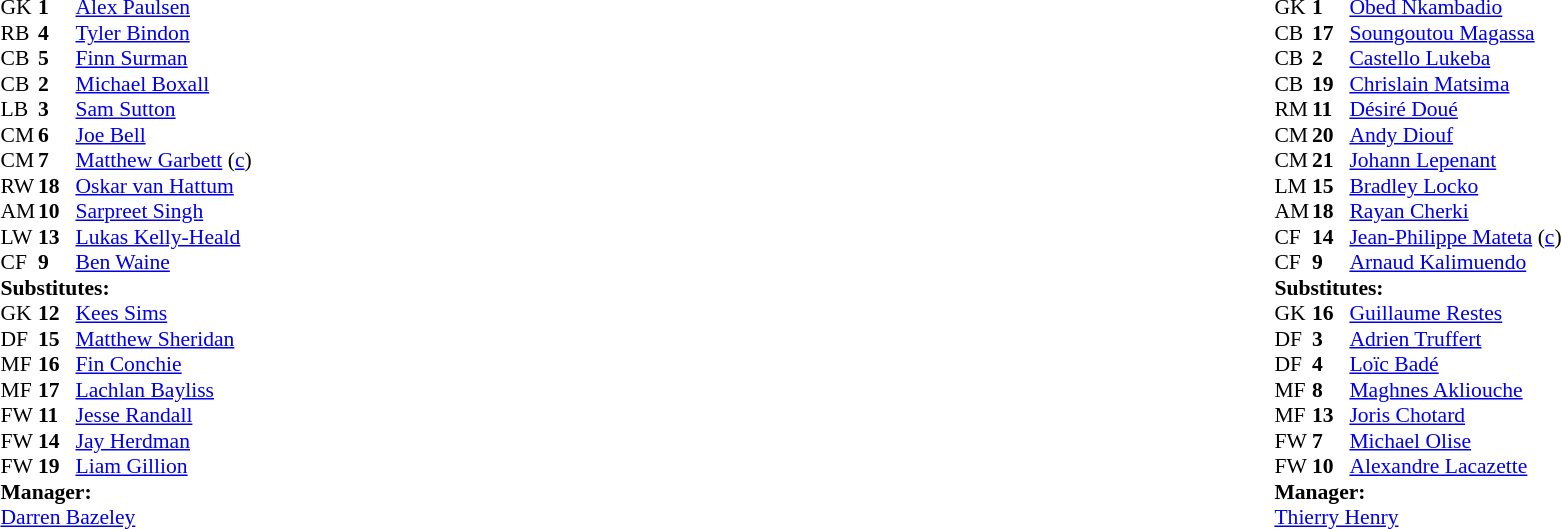<table width="100%">
<tr>
<td valign="top" width="40%"><br><table style="font-size:90%" cellspacing="0" cellpadding="0">
<tr>
<th width=25></th>
<th width=25></th>
</tr>
<tr>
<td>GK</td>
<td><strong>1</strong></td>
<td><a href='#'>Alex Paulsen</a></td>
</tr>
<tr>
<td>RB</td>
<td><strong>4</strong></td>
<td><a href='#'>Tyler Bindon</a></td>
</tr>
<tr>
<td>CB</td>
<td><strong>5</strong></td>
<td><a href='#'>Finn Surman</a></td>
<td></td>
<td></td>
</tr>
<tr>
<td>CB</td>
<td><strong>2</strong></td>
<td><a href='#'>Michael Boxall</a></td>
</tr>
<tr>
<td>LB</td>
<td><strong>3</strong></td>
<td><a href='#'>Sam Sutton</a></td>
<td></td>
<td></td>
</tr>
<tr>
<td>CM</td>
<td><strong>6</strong></td>
<td><a href='#'>Joe Bell</a></td>
</tr>
<tr>
<td>CM</td>
<td><strong>7</strong></td>
<td><a href='#'>Matthew Garbett</a> (<a href='#'>c</a>)</td>
</tr>
<tr>
<td>RW</td>
<td><strong>18</strong></td>
<td><a href='#'>Oskar van Hattum</a></td>
<td></td>
<td></td>
</tr>
<tr>
<td>AM</td>
<td><strong>10</strong></td>
<td><a href='#'>Sarpreet Singh</a></td>
<td></td>
<td></td>
</tr>
<tr>
<td>LW</td>
<td><strong>13</strong></td>
<td><a href='#'>Lukas Kelly-Heald</a></td>
<td></td>
</tr>
<tr>
<td>CF</td>
<td><strong>9</strong></td>
<td><a href='#'>Ben Waine</a></td>
<td></td>
<td></td>
</tr>
<tr>
<td colspan="3"><strong>Substitutes:</strong></td>
</tr>
<tr>
<td>GK</td>
<td><strong>12</strong></td>
<td><a href='#'>Kees Sims</a></td>
</tr>
<tr>
<td>DF</td>
<td><strong>15</strong></td>
<td><a href='#'>Matthew Sheridan</a></td>
<td></td>
<td></td>
</tr>
<tr>
<td>MF</td>
<td><strong>16</strong></td>
<td><a href='#'>Fin Conchie</a></td>
<td></td>
<td></td>
</tr>
<tr>
<td>MF</td>
<td><strong>17</strong></td>
<td><a href='#'>Lachlan Bayliss</a></td>
<td></td>
<td></td>
</tr>
<tr>
<td>FW</td>
<td><strong>11</strong></td>
<td><a href='#'>Jesse Randall</a></td>
</tr>
<tr>
<td>FW</td>
<td><strong>14</strong></td>
<td><a href='#'>Jay Herdman</a></td>
<td></td>
<td></td>
</tr>
<tr>
<td>FW</td>
<td><strong>19</strong></td>
<td><a href='#'>Liam Gillion</a></td>
<td></td>
<td></td>
</tr>
<tr>
<td colspan="3"><strong>Manager:</strong></td>
</tr>
<tr>
<td colspan="3"> <a href='#'>Darren Bazeley</a></td>
</tr>
</table>
</td>
<td valign="top"></td>
<td valign="top" width="50%"><br><table style="font-size:90%; margin:auto" cellspacing="0" cellpadding="0">
<tr>
<th width="25"></th>
<th width="25"></th>
</tr>
<tr>
<td>GK</td>
<td><strong>1</strong></td>
<td><a href='#'>Obed Nkambadio</a></td>
</tr>
<tr>
<td>CB</td>
<td><strong>17</strong></td>
<td><a href='#'>Soungoutou Magassa</a></td>
</tr>
<tr>
<td>CB</td>
<td><strong>2</strong></td>
<td><a href='#'>Castello Lukeba</a></td>
<td></td>
<td></td>
</tr>
<tr>
<td>CB</td>
<td><strong>19</strong></td>
<td><a href='#'>Chrislain Matsima</a></td>
</tr>
<tr>
<td>RM</td>
<td><strong>11</strong></td>
<td><a href='#'>Désiré Doué</a></td>
<td></td>
<td></td>
</tr>
<tr>
<td>CM</td>
<td><strong>20</strong></td>
<td><a href='#'>Andy Diouf</a></td>
</tr>
<tr>
<td>CM</td>
<td><strong>21</strong></td>
<td><a href='#'>Johann Lepenant</a></td>
</tr>
<tr>
<td>LM</td>
<td><strong>15</strong></td>
<td><a href='#'>Bradley Locko</a></td>
</tr>
<tr>
<td>AM</td>
<td><strong>18</strong></td>
<td><a href='#'>Rayan Cherki</a></td>
<td></td>
<td></td>
</tr>
<tr>
<td>CF</td>
<td><strong>14</strong></td>
<td><a href='#'>Jean-Philippe Mateta</a> (<a href='#'>c</a>)</td>
<td></td>
<td></td>
</tr>
<tr>
<td>CF</td>
<td><strong>9</strong></td>
<td><a href='#'>Arnaud Kalimuendo</a></td>
</tr>
<tr>
<td colspan="3"><strong>Substitutes:</strong></td>
</tr>
<tr>
<td>GK</td>
<td><strong>16</strong></td>
<td><a href='#'>Guillaume Restes</a></td>
</tr>
<tr>
<td>DF</td>
<td><strong>3</strong></td>
<td><a href='#'>Adrien Truffert</a></td>
</tr>
<tr>
<td>DF</td>
<td><strong>4</strong></td>
<td><a href='#'>Loïc Badé</a></td>
<td></td>
<td></td>
</tr>
<tr>
<td>MF</td>
<td><strong>8</strong></td>
<td><a href='#'>Maghnes Akliouche</a></td>
<td></td>
<td></td>
</tr>
<tr>
<td>MF</td>
<td><strong>13</strong></td>
<td><a href='#'>Joris Chotard</a></td>
<td></td>
<td></td>
</tr>
<tr>
<td>FW</td>
<td><strong>7</strong></td>
<td><a href='#'>Michael Olise</a></td>
<td></td>
<td></td>
</tr>
<tr>
<td>FW</td>
<td><strong>10</strong></td>
<td><a href='#'>Alexandre Lacazette</a></td>
</tr>
<tr>
<td colspan="3"><strong>Manager:</strong></td>
</tr>
<tr>
<td colspan="3"><a href='#'>Thierry Henry</a></td>
</tr>
</table>
</td>
</tr>
</table>
